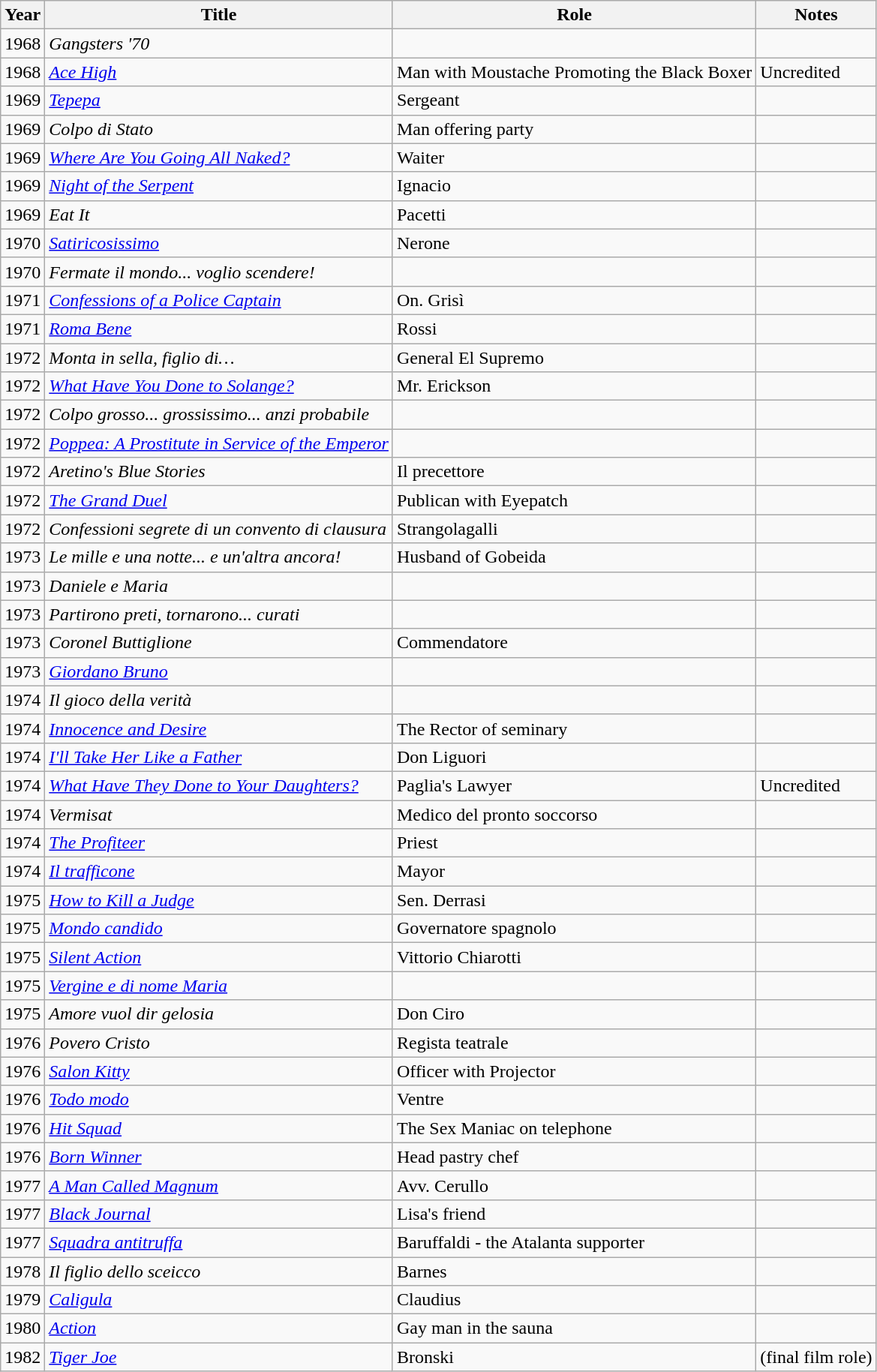<table class="wikitable">
<tr>
<th>Year</th>
<th>Title</th>
<th>Role</th>
<th>Notes</th>
</tr>
<tr>
<td>1968</td>
<td><em>Gangsters '70</em></td>
<td></td>
<td></td>
</tr>
<tr>
<td>1968</td>
<td><em><a href='#'>Ace High</a></em></td>
<td>Man with Moustache Promoting the Black Boxer</td>
<td>Uncredited</td>
</tr>
<tr>
<td>1969</td>
<td><em><a href='#'>Tepepa</a></em></td>
<td>Sergeant</td>
<td></td>
</tr>
<tr>
<td>1969</td>
<td><em>Colpo di Stato</em></td>
<td>Man offering party</td>
<td></td>
</tr>
<tr>
<td>1969</td>
<td><em><a href='#'>Where Are You Going All Naked?</a></em></td>
<td>Waiter</td>
<td></td>
</tr>
<tr>
<td>1969</td>
<td><em><a href='#'>Night of the Serpent</a></em></td>
<td>Ignacio</td>
<td></td>
</tr>
<tr>
<td>1969</td>
<td><em>Eat It</em></td>
<td>Pacetti</td>
<td></td>
</tr>
<tr>
<td>1970</td>
<td><em><a href='#'>Satiricosissimo</a></em></td>
<td>Nerone</td>
<td></td>
</tr>
<tr>
<td>1970</td>
<td><em>Fermate il mondo... voglio scendere!</em></td>
<td></td>
<td></td>
</tr>
<tr>
<td>1971</td>
<td><em><a href='#'>Confessions of a Police Captain</a></em></td>
<td>On. Grisì</td>
<td></td>
</tr>
<tr>
<td>1971</td>
<td><em><a href='#'>Roma Bene</a></em></td>
<td>Rossi</td>
<td></td>
</tr>
<tr>
<td>1972</td>
<td><em>Monta in sella, figlio di…</em></td>
<td>General El Supremo</td>
<td></td>
</tr>
<tr>
<td>1972</td>
<td><em><a href='#'>What Have You Done to Solange?</a></em></td>
<td>Mr. Erickson</td>
<td></td>
</tr>
<tr>
<td>1972</td>
<td><em>Colpo grosso... grossissimo... anzi probabile</em></td>
<td></td>
<td></td>
</tr>
<tr>
<td>1972</td>
<td><em><a href='#'>Poppea: A Prostitute in Service of the Emperor</a></em></td>
<td></td>
<td></td>
</tr>
<tr>
<td>1972</td>
<td><em>Aretino's Blue Stories</em></td>
<td>Il precettore</td>
<td></td>
</tr>
<tr>
<td>1972</td>
<td><em><a href='#'>The Grand Duel</a></em></td>
<td>Publican with Eyepatch</td>
<td></td>
</tr>
<tr>
<td>1972</td>
<td><em>Confessioni segrete di un convento di clausura</em></td>
<td>Strangolagalli</td>
<td></td>
</tr>
<tr>
<td>1973</td>
<td><em>Le mille e una notte... e un'altra ancora!</em></td>
<td>Husband of Gobeida</td>
<td></td>
</tr>
<tr>
<td>1973</td>
<td><em>Daniele e Maria</em></td>
<td></td>
<td></td>
</tr>
<tr>
<td>1973</td>
<td><em>Partirono preti, tornarono... curati</em></td>
<td></td>
<td></td>
</tr>
<tr>
<td>1973</td>
<td><em>Coronel Buttiglione</em></td>
<td>Commendatore</td>
<td></td>
</tr>
<tr>
<td>1973</td>
<td><em><a href='#'>Giordano Bruno</a></em></td>
<td></td>
<td></td>
</tr>
<tr>
<td>1974</td>
<td><em>Il gioco della verità</em></td>
<td></td>
<td></td>
</tr>
<tr>
<td>1974</td>
<td><em><a href='#'>Innocence and Desire</a></em></td>
<td>The Rector of seminary</td>
<td></td>
</tr>
<tr>
<td>1974</td>
<td><em><a href='#'>I'll Take Her Like a Father</a></em></td>
<td>Don Liguori</td>
<td></td>
</tr>
<tr>
<td>1974</td>
<td><em><a href='#'>What Have They Done to Your Daughters?</a></em></td>
<td>Paglia's Lawyer</td>
<td>Uncredited</td>
</tr>
<tr>
<td>1974</td>
<td><em>Vermisat</em></td>
<td>Medico del pronto soccorso</td>
<td></td>
</tr>
<tr>
<td>1974</td>
<td><em><a href='#'>The Profiteer</a></em></td>
<td>Priest</td>
<td></td>
</tr>
<tr>
<td>1974</td>
<td><em><a href='#'>Il trafficone</a></em></td>
<td>Mayor</td>
<td></td>
</tr>
<tr>
<td>1975</td>
<td><em><a href='#'>How to Kill a Judge</a></em></td>
<td>Sen. Derrasi</td>
<td></td>
</tr>
<tr>
<td>1975</td>
<td><em><a href='#'>Mondo candido</a></em></td>
<td>Governatore spagnolo</td>
<td></td>
</tr>
<tr>
<td>1975</td>
<td><em><a href='#'>Silent Action</a></em></td>
<td>Vittorio Chiarotti</td>
<td></td>
</tr>
<tr>
<td>1975</td>
<td><em><a href='#'>Vergine e di nome Maria</a></em></td>
<td></td>
<td></td>
</tr>
<tr>
<td>1975</td>
<td><em>Amore vuol dir gelosia</em></td>
<td>Don Ciro</td>
<td></td>
</tr>
<tr>
<td>1976</td>
<td><em>Povero Cristo</em></td>
<td>Regista teatrale</td>
<td></td>
</tr>
<tr>
<td>1976</td>
<td><em><a href='#'>Salon Kitty</a></em></td>
<td>Officer with Projector</td>
<td></td>
</tr>
<tr>
<td>1976</td>
<td><em><a href='#'>Todo modo</a></em></td>
<td>Ventre</td>
<td></td>
</tr>
<tr>
<td>1976</td>
<td><em><a href='#'>Hit Squad</a></em></td>
<td>The Sex Maniac on telephone</td>
<td></td>
</tr>
<tr>
<td>1976</td>
<td><em><a href='#'>Born Winner</a></em></td>
<td>Head pastry chef</td>
<td></td>
</tr>
<tr>
<td>1977</td>
<td><em><a href='#'>A Man Called Magnum</a></em></td>
<td>Avv. Cerullo</td>
<td></td>
</tr>
<tr>
<td>1977</td>
<td><em><a href='#'>Black Journal</a></em></td>
<td>Lisa's friend</td>
<td></td>
</tr>
<tr>
<td>1977</td>
<td><em><a href='#'>Squadra antitruffa</a></em></td>
<td>Baruffaldi - the Atalanta supporter</td>
<td></td>
</tr>
<tr>
<td>1978</td>
<td><em>Il figlio dello sceicco</em></td>
<td>Barnes</td>
<td></td>
</tr>
<tr>
<td>1979</td>
<td><em><a href='#'>Caligula</a></em></td>
<td>Claudius</td>
<td></td>
</tr>
<tr>
<td>1980</td>
<td><em><a href='#'>Action</a></em></td>
<td>Gay man in the sauna</td>
<td></td>
</tr>
<tr>
<td>1982</td>
<td><em><a href='#'>Tiger Joe</a></em></td>
<td>Bronski</td>
<td>(final film role)</td>
</tr>
</table>
